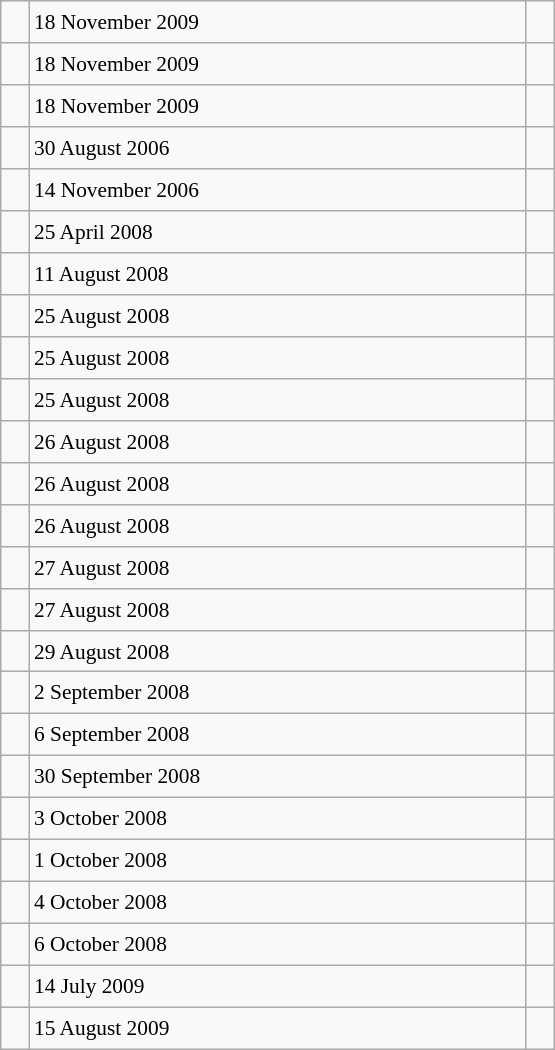<table class="wikitable" style="font-size: 89%; float: left; width: 26em; margin-right: 1em; height: 700px">
<tr>
<td></td>
<td>18 November 2009</td>
<td></td>
</tr>
<tr>
<td></td>
<td>18 November 2009</td>
<td></td>
</tr>
<tr>
<td></td>
<td>18 November 2009</td>
<td></td>
</tr>
<tr>
<td></td>
<td>30 August 2006</td>
<td></td>
</tr>
<tr>
<td></td>
<td>14 November 2006</td>
<td></td>
</tr>
<tr>
<td></td>
<td>25 April 2008</td>
<td></td>
</tr>
<tr>
<td></td>
<td>11 August 2008</td>
<td></td>
</tr>
<tr>
<td></td>
<td>25 August 2008</td>
<td></td>
</tr>
<tr>
<td></td>
<td>25 August 2008</td>
<td></td>
</tr>
<tr>
<td></td>
<td>25 August 2008</td>
<td></td>
</tr>
<tr>
<td></td>
<td>26 August 2008</td>
<td></td>
</tr>
<tr>
<td></td>
<td>26 August 2008</td>
<td></td>
</tr>
<tr>
<td></td>
<td>26 August 2008</td>
<td></td>
</tr>
<tr>
<td></td>
<td>27 August 2008</td>
<td></td>
</tr>
<tr>
<td></td>
<td>27 August 2008</td>
<td></td>
</tr>
<tr>
<td></td>
<td>29 August 2008</td>
<td></td>
</tr>
<tr>
<td></td>
<td>2 September 2008</td>
<td></td>
</tr>
<tr>
<td></td>
<td>6 September 2008</td>
<td></td>
</tr>
<tr>
<td></td>
<td>30 September 2008</td>
<td></td>
</tr>
<tr>
<td></td>
<td>3 October 2008</td>
<td></td>
</tr>
<tr>
<td></td>
<td>1 October 2008</td>
<td></td>
</tr>
<tr>
<td></td>
<td>4 October 2008</td>
<td></td>
</tr>
<tr>
<td></td>
<td>6 October 2008</td>
<td></td>
</tr>
<tr>
<td></td>
<td>14 July 2009</td>
<td></td>
</tr>
<tr>
<td></td>
<td>15 August 2009</td>
<td></td>
</tr>
</table>
